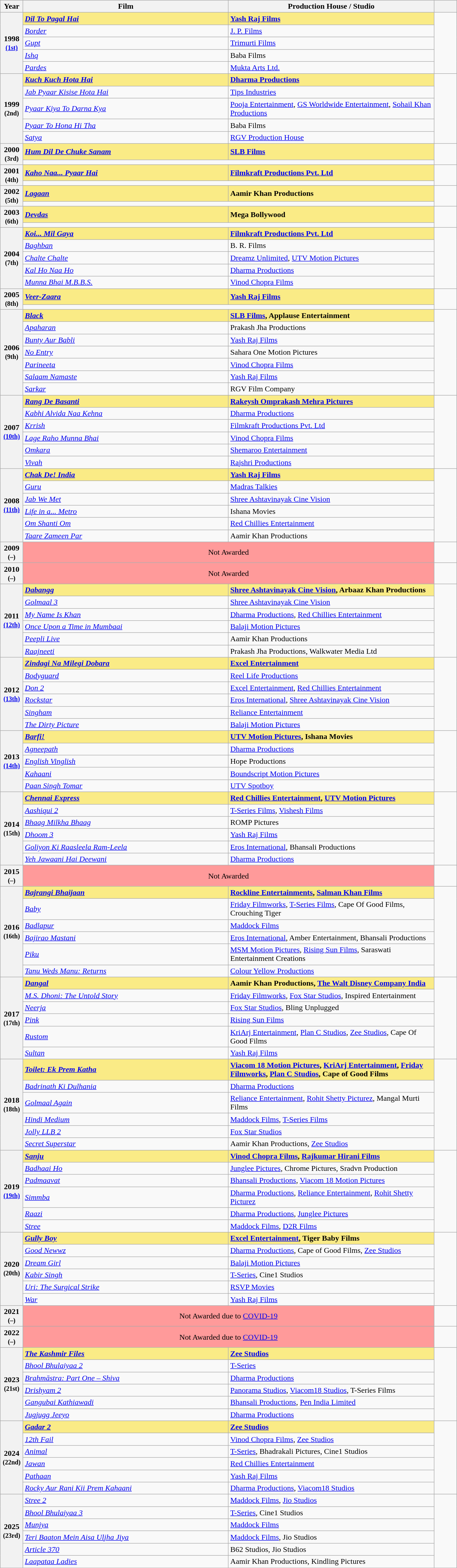<table class="wikitable sortable" style="width:75%;">
<tr>
<th scope="col" style="width:5%; text-align:center;">Year</th>
<th scope="col" style="width:45%;text-align:center;">Film</th>
<th scope="col" style="width:45%;text-align:center;">Production House / Studio</th>
<th class="unsortable"></th>
</tr>
<tr>
<th scope="row" rowspan="5" style="text-align:center">1998 <br><small><a href='#'>(1st)</a></small></th>
<td style="background:#FAEB86;"><strong><em><a href='#'>Dil To Pagal Hai</a></em></strong> </td>
<td style="background:#FAEB86;"><strong><a href='#'>Yash Raj Films</a></strong></td>
<td style="text-align:center;" rowspan="5"><br></td>
</tr>
<tr>
<td><em><a href='#'>Border</a></em></td>
<td><a href='#'>J. P. Films</a></td>
</tr>
<tr>
<td><em><a href='#'>Gupt</a></em></td>
<td><a href='#'>Trimurti Films</a></td>
</tr>
<tr>
<td><em><a href='#'>Ishq</a></em></td>
<td>Baba Films</td>
</tr>
<tr>
<td><em><a href='#'>Pardes</a></em></td>
<td><a href='#'>Mukta Arts Ltd.</a></td>
</tr>
<tr>
<th scope="row" rowspan="5" style="text-align:center">1999 <br><small>(2nd)</small></th>
<td style="background:#FAEB86;"><strong><em><a href='#'>Kuch Kuch Hota Hai</a></em></strong> </td>
<td style="background:#FAEB86;"><strong><a href='#'>Dharma Productions</a></strong></td>
<td style="text-align:center;" rowspan="5"></td>
</tr>
<tr>
<td><em><a href='#'>Jab Pyaar Kisise Hota Hai</a></em></td>
<td><a href='#'>Tips Industries</a></td>
</tr>
<tr>
<td><em><a href='#'>Pyaar Kiya To Darna Kya</a></em></td>
<td><a href='#'>Pooja Entertainment</a>, <a href='#'>GS Worldwide Entertainment</a>, <a href='#'>Sohail Khan Productions</a></td>
</tr>
<tr>
<td><em><a href='#'>Pyaar To Hona Hi Tha</a></em></td>
<td>Baba Films</td>
</tr>
<tr>
<td><em><a href='#'>Satya</a></em></td>
<td><a href='#'>RGV Production House</a></td>
</tr>
<tr>
<th scope="row" rowspan="2" style="text-align:center">2000 <br><small>(3rd)</small></th>
<td style="background:#FAEB86;"><strong><em><a href='#'>Hum Dil De Chuke Sanam</a></em></strong> </td>
<td style="background:#FAEB86;"><strong><a href='#'>SLB Films</a></strong></td>
<td style="text-align:center;" rowspan="2"></td>
</tr>
<tr>
<td colspan =3 style="text-align:center"></td>
</tr>
<tr>
<th scope="row" rowspan="2" style="text-align:center">2001 <br><small>(4th)</small></th>
<td style="background:#FAEB86;"><strong><em><a href='#'>Kaho Naa... Pyaar Hai</a></em></strong> </td>
<td style="background:#FAEB86;"><strong><a href='#'>Filmkraft Productions Pvt. Ltd</a></strong></td>
<td style="text-align:center;" rowspan="2"></td>
</tr>
<tr>
<td colspan =3 style="text-align:center"></td>
</tr>
<tr>
<th scope="row" rowspan="2" style="text-align:center">2002 <br><small>(5th)</small></th>
<td style="background:#FAEB86;"><strong><em><a href='#'>Lagaan</a></em></strong> </td>
<td style="background:#FAEB86;"><strong>Aamir Khan Productions</strong></td>
<td style="text-align:center;" rowspan="2"></td>
</tr>
<tr>
<td colspan =3 style="text-align:center"></td>
</tr>
<tr>
<th scope="row" rowspan="2" style="text-align:center">2003 <br><small>(6th)</small></th>
<td style="background:#FAEB86;"><strong><em><a href='#'>Devdas</a></em></strong> </td>
<td style="background:#FAEB86;"><strong>Mega Bollywood</strong></td>
<td style="text-align:center;" rowspan="2"></td>
</tr>
<tr>
<td colspan =3 style="text-align:center"></td>
</tr>
<tr>
<th scope="row" rowspan="5" style="text-align:center">2004 <br><small>(7th)</small></th>
<td style="background:#FAEB86;"><strong><em><a href='#'>Koi... Mil Gaya</a></em></strong> </td>
<td style="background:#FAEB86;"><strong><a href='#'>Filmkraft Productions Pvt. Ltd</a></strong></td>
<td style="text-align:center;" rowspan="5"><br></td>
</tr>
<tr>
<td><em><a href='#'>Baghban</a></em></td>
<td>B. R. Films</td>
</tr>
<tr>
<td><em><a href='#'>Chalte Chalte</a></em></td>
<td><a href='#'>Dreamz Unlimited</a>, <a href='#'>UTV Motion Pictures</a></td>
</tr>
<tr>
<td><em><a href='#'>Kal Ho Naa Ho</a></em></td>
<td><a href='#'>Dharma Productions</a></td>
</tr>
<tr>
<td><em><a href='#'>Munna Bhai M.B.B.S.</a></em></td>
<td><a href='#'>Vinod Chopra Films</a></td>
</tr>
<tr>
<th scope="row" rowspan="2" style="text-align:center">2005 <br><small>(8th)</small></th>
<td style="background:#FAEB86;"><strong><em><a href='#'>Veer-Zaara</a></em></strong> </td>
<td style="background:#FAEB86;"><strong><a href='#'>Yash Raj Films</a></strong></td>
<td style="text-align:center;" rowspan="2"></td>
</tr>
<tr>
<td colspan =3 style="text-align:center"></td>
</tr>
<tr>
<th scope="row" rowspan="7" style="text-align:center">2006 <br><small>(9th)</small></th>
<td style="background:#FAEB86;"><strong><em><a href='#'>Black</a></em></strong> </td>
<td style="background:#FAEB86;"><strong><a href='#'>SLB Films</a>, Applause Entertainment</strong></td>
<td style="text-align:center;" rowspan="7"><br></td>
</tr>
<tr>
<td><em><a href='#'>Apaharan</a></em></td>
<td>Prakash Jha Productions</td>
</tr>
<tr>
<td><em><a href='#'>Bunty Aur Babli</a></em></td>
<td><a href='#'>Yash Raj Films</a></td>
</tr>
<tr>
<td><em><a href='#'>No Entry</a></em></td>
<td>Sahara One Motion Pictures</td>
</tr>
<tr>
<td><em><a href='#'>Parineeta</a></em></td>
<td><a href='#'>Vinod Chopra Films</a></td>
</tr>
<tr>
<td><em><a href='#'>Salaam Namaste</a></em></td>
<td><a href='#'>Yash Raj Films</a></td>
</tr>
<tr>
<td><em><a href='#'>Sarkar</a></em></td>
<td>RGV Film Company</td>
</tr>
<tr>
<th scope="row" rowspan="6" style="text-align:center">2007 <br><small><a href='#'>(10th)</a></small></th>
<td style="background:#FAEB86;"><strong><em><a href='#'>Rang De Basanti</a></em></strong> </td>
<td style="background:#FAEB86;"><strong><a href='#'>Rakeysh Omprakash Mehra Pictures</a></strong></td>
<td style="text-align:center;" rowspan="6"><br></td>
</tr>
<tr>
<td><em><a href='#'>Kabhi Alvida Naa Kehna</a></em></td>
<td><a href='#'>Dharma Productions</a></td>
</tr>
<tr>
<td><em><a href='#'>Krrish</a></em></td>
<td><a href='#'>Filmkraft Productions Pvt. Ltd</a></td>
</tr>
<tr>
<td><em><a href='#'>Lage Raho Munna Bhai</a></em></td>
<td><a href='#'>Vinod Chopra Films</a></td>
</tr>
<tr>
<td><em><a href='#'>Omkara</a></em></td>
<td><a href='#'>Shemaroo Entertainment</a></td>
</tr>
<tr>
<td><em><a href='#'>Vivah</a></em></td>
<td><a href='#'>Rajshri Productions</a></td>
</tr>
<tr>
<th scope="row" rowspan="6" style="text-align:center">2008 <br><small><a href='#'>(11th)</a></small></th>
<td style="background:#FAEB86;"><strong><em><a href='#'>Chak De! India</a></em></strong> </td>
<td style="background:#FAEB86;"><strong><a href='#'>Yash Raj Films</a></strong></td>
<td style="text-align:center;" rowspan="6"><br></td>
</tr>
<tr>
<td><em><a href='#'>Guru</a></em></td>
<td><a href='#'>Madras Talkies</a></td>
</tr>
<tr>
<td><em><a href='#'>Jab We Met</a></em></td>
<td><a href='#'>Shree Ashtavinayak Cine Vision</a></td>
</tr>
<tr>
<td><em><a href='#'>Life in a... Metro</a></em></td>
<td>Ishana Movies</td>
</tr>
<tr>
<td><em><a href='#'>Om Shanti Om</a></em></td>
<td><a href='#'>Red Chillies Entertainment</a></td>
</tr>
<tr>
<td><em><a href='#'>Taare Zameen Par</a></em></td>
<td>Aamir Khan Productions</td>
</tr>
<tr>
<th scope="row" rowspan="1" style="text-align:center">2009 <br><small>(–)</small></th>
<td bgcolor=#ff9a9a colspan="2" style="text-align:center">Not Awarded</td>
<td style="text-align:center;" rowspan="1"></td>
</tr>
<tr>
<th scope="row" rowspan="1" style="text-align:center">2010 <br><small>(–)</small></th>
<td bgcolor=#ff9a9a colspan="2" style="text-align:center">Not Awarded</td>
<td style="text-align:center;" rowspan="1"></td>
</tr>
<tr>
<th scope="row" rowspan="6" style="text-align:center">2011 <br><small><a href='#'>(12th)</a></small></th>
<td style="background:#FAEB86;"><strong><em><a href='#'>Dabangg</a></em></strong> </td>
<td style="background:#FAEB86;"><strong><a href='#'>Shree Ashtavinayak Cine Vision</a>, Arbaaz Khan Productions</strong></td>
<td style="text-align:center;" rowspan="6"><br></td>
</tr>
<tr>
<td><em><a href='#'>Golmaal 3</a></em></td>
<td><a href='#'>Shree Ashtavinayak Cine Vision</a></td>
</tr>
<tr>
<td><em><a href='#'>My Name Is Khan</a></em></td>
<td><a href='#'>Dharma Productions</a>, <a href='#'>Red Chillies Entertainment</a></td>
</tr>
<tr>
<td><em><a href='#'>Once Upon a Time in Mumbaai</a></em></td>
<td><a href='#'>Balaji Motion Pictures</a></td>
</tr>
<tr>
<td><em><a href='#'>Peepli Live</a></em></td>
<td>Aamir Khan Productions</td>
</tr>
<tr>
<td><em><a href='#'>Raajneeti</a></em></td>
<td>Prakash Jha Productions, Walkwater Media Ltd</td>
</tr>
<tr>
<th scope="row" rowspan="6" style="text-align:center">2012 <br><small><a href='#'>(13th)</a></small></th>
<td style="background:#FAEB86;"><strong><em><a href='#'>Zindagi Na Milegi Dobara</a></em></strong> </td>
<td style="background:#FAEB86;"><strong><a href='#'>Excel Entertainment</a></strong></td>
<td style="text-align:center;" rowspan="6"><br></td>
</tr>
<tr>
<td><em><a href='#'>Bodyguard</a></em></td>
<td><a href='#'>Reel Life Productions</a></td>
</tr>
<tr>
<td><em><a href='#'>Don 2</a></em></td>
<td><a href='#'>Excel Entertainment</a>, <a href='#'>Red Chillies Entertainment</a></td>
</tr>
<tr>
<td><em><a href='#'>Rockstar</a></em></td>
<td><a href='#'>Eros International</a>, <a href='#'>Shree Ashtavinayak Cine Vision</a></td>
</tr>
<tr>
<td><em><a href='#'>Singham</a></em></td>
<td><a href='#'>Reliance Entertainment</a></td>
</tr>
<tr>
<td><em><a href='#'>The Dirty Picture</a></em></td>
<td><a href='#'>Balaji Motion Pictures</a></td>
</tr>
<tr>
<th scope="row" rowspan="5" style="text-align:center">2013 <br><small><a href='#'>(14th)</a></small></th>
<td style="background:#FAEB86;"><strong><em><a href='#'>Barfi!</a></em></strong> </td>
<td style="background:#FAEB86;"><strong><a href='#'>UTV Motion Pictures</a>, Ishana Movies</strong></td>
<td style="text-align:center;" rowspan="5"><br></td>
</tr>
<tr>
<td><em><a href='#'>Agneepath</a></em></td>
<td><a href='#'>Dharma Productions</a></td>
</tr>
<tr>
<td><em><a href='#'>English Vinglish</a></em></td>
<td>Hope Productions</td>
</tr>
<tr>
<td><em><a href='#'>Kahaani</a></em></td>
<td><a href='#'>Boundscript Motion Pictures</a></td>
</tr>
<tr>
<td><em><a href='#'>Paan Singh Tomar</a></em></td>
<td><a href='#'>UTV Spotboy</a></td>
</tr>
<tr>
<th scope="row" rowspan="6" style="text-align:center">2014 <br><small>(15th)</small></th>
<td style="background:#FAEB86;"><strong><em><a href='#'>Chennai Express</a></em></strong> </td>
<td style="background:#FAEB86;"><strong><a href='#'>Red Chillies Entertainment</a>, <a href='#'>UTV Motion Pictures</a></strong></td>
<td style="text-align:center;" rowspan="6"><br></td>
</tr>
<tr>
<td><em><a href='#'>Aashiqui 2</a></em></td>
<td><a href='#'>T-Series Films</a>, <a href='#'>Vishesh Films</a></td>
</tr>
<tr>
<td><em><a href='#'>Bhaag Milkha Bhaag</a></em></td>
<td>ROMP Pictures</td>
</tr>
<tr>
<td><em><a href='#'>Dhoom 3</a></em></td>
<td><a href='#'>Yash Raj Films</a></td>
</tr>
<tr>
<td><em><a href='#'>Goliyon Ki Raasleela Ram-Leela</a></em></td>
<td><a href='#'>Eros International</a>, Bhansali Productions</td>
</tr>
<tr>
<td><em><a href='#'>Yeh Jawaani Hai Deewani</a></em></td>
<td><a href='#'>Dharma Productions</a></td>
</tr>
<tr>
<th scope="row" rowspan="1" style="text-align:center">2015 <br><small>(–)</small></th>
<td bgcolor=#ff9a9a colspan="2" style="text-align:center">Not Awarded</td>
<td style="text-align:center;" rowspan="1"></td>
</tr>
<tr>
<th scope="row" rowspan="6" style="text-align:center">2016 <br><small>(16th)</small></th>
<td style="background:#FAEB86;"><strong><em><a href='#'>Bajrangi Bhaijaan</a></em></strong> </td>
<td style="background:#FAEB86;"><strong><a href='#'>Rockline Entertainments</a>, <a href='#'>Salman Khan Films</a></strong></td>
<td style="text-align:center;" rowspan="6"><br><br></td>
</tr>
<tr>
<td><em><a href='#'>Baby</a></em></td>
<td><a href='#'>Friday Filmworks</a>, <a href='#'>T-Series Films</a>, Cape Of Good Films, Crouching Tiger</td>
</tr>
<tr>
<td><em><a href='#'>Badlapur</a></em></td>
<td><a href='#'>Maddock Films</a></td>
</tr>
<tr>
<td><em><a href='#'>Bajirao Mastani</a></em></td>
<td><a href='#'>Eros International</a>, Amber Entertainment, Bhansali Productions</td>
</tr>
<tr>
<td><em><a href='#'>Piku</a></em></td>
<td><a href='#'>MSM Motion Pictures</a>, <a href='#'>Rising Sun Films</a>, Saraswati Entertainment Creations</td>
</tr>
<tr>
<td><em><a href='#'>Tanu Weds Manu: Returns</a></em></td>
<td><a href='#'>Colour Yellow Productions</a></td>
</tr>
<tr>
<th scope="row" rowspan="6" style="text-align:center">2017 <br><small>(17th)</small></th>
<td style="background:#FAEB86;"><strong><em><a href='#'>Dangal</a></em></strong> </td>
<td style="background:#FAEB86;"><strong>Aamir Khan Productions, <a href='#'>The Walt Disney Company India</a></strong></td>
<td style="text-align:center;" rowspan="6"><br><br></td>
</tr>
<tr>
<td><em><a href='#'>M.S. Dhoni: The Untold Story</a></em></td>
<td><a href='#'>Friday Filmworks</a>, <a href='#'>Fox Star Studios</a>, Inspired Entertainment</td>
</tr>
<tr>
<td><em><a href='#'>Neerja</a></em></td>
<td><a href='#'>Fox Star Studios</a>, Bling Unplugged</td>
</tr>
<tr>
<td><em><a href='#'>Pink</a></em></td>
<td><a href='#'>Rising Sun Films</a></td>
</tr>
<tr>
<td><em><a href='#'>Rustom</a></em></td>
<td><a href='#'>KriArj Entertainment</a>, <a href='#'>Plan C Studios</a>, <a href='#'>Zee Studios</a>, Cape Of Good Films</td>
</tr>
<tr>
<td><em><a href='#'>Sultan</a></em></td>
<td><a href='#'>Yash Raj Films</a></td>
</tr>
<tr>
<th scope="row" rowspan="6" style="text-align:center">2018 <br><small>(18th)</small></th>
<td style="background:#FAEB86;"><strong><em><a href='#'>Toilet: Ek Prem Katha</a></em></strong> </td>
<td style="background:#FAEB86;"><strong><a href='#'>Viacom 18 Motion Pictures</a>, <a href='#'>KriArj Entertainment</a>, <a href='#'>Friday Filmworks</a>, <a href='#'>Plan C Studios</a>, Cape of Good Films</strong></td>
<td style="text-align:center;" rowspan="6"><br></td>
</tr>
<tr>
<td><em><a href='#'>Badrinath Ki Dulhania</a></em></td>
<td><a href='#'>Dharma Productions</a></td>
</tr>
<tr>
<td><em><a href='#'>Golmaal Again</a></em></td>
<td><a href='#'>Reliance Entertainment</a>, <a href='#'>Rohit Shetty Picturez</a>, Mangal Murti Films</td>
</tr>
<tr>
<td><em><a href='#'>Hindi Medium</a></em></td>
<td><a href='#'>Maddock Films</a>, <a href='#'>T-Series Films</a></td>
</tr>
<tr>
<td><em><a href='#'>Jolly LLB 2</a></em></td>
<td><a href='#'>Fox Star Studios</a></td>
</tr>
<tr>
<td><em><a href='#'>Secret Superstar</a></em></td>
<td>Aamir Khan Productions, <a href='#'>Zee Studios</a></td>
</tr>
<tr>
<th scope="row" rowspan="6" style="text-align:center">2019 <br><small><a href='#'>(19th)</a></small></th>
<td style="background:#FAEB86;"><strong><em><a href='#'>Sanju</a></em></strong> </td>
<td style="background:#FAEB86;"><strong><a href='#'>Vinod Chopra Films</a>, <a href='#'>Rajkumar Hirani Films</a></strong></td>
<td style="text-align:center;" rowspan="6"></td>
</tr>
<tr>
<td><em><a href='#'>Badhaai Ho</a></em></td>
<td><a href='#'>Junglee Pictures</a>, Chrome Pictures, Sradvn Production</td>
</tr>
<tr>
<td><em><a href='#'>Padmaavat</a></em></td>
<td><a href='#'>Bhansali Productions</a>, <a href='#'>Viacom 18 Motion Pictures</a></td>
</tr>
<tr>
<td><em><a href='#'>Simmba</a></em></td>
<td><a href='#'>Dharma Productions</a>, <a href='#'>Reliance Entertainment</a>, <a href='#'>Rohit Shetty Picturez</a></td>
</tr>
<tr>
<td><em><a href='#'>Raazi</a></em></td>
<td><a href='#'>Dharma Productions</a>, <a href='#'>Junglee Pictures</a></td>
</tr>
<tr>
<td><em><a href='#'>Stree</a></em></td>
<td><a href='#'>Maddock Films</a>, <a href='#'>D2R Films</a></td>
</tr>
<tr>
<th scope="row" rowspan="6" style="text-align:center">2020 <br><small>(20th)</small></th>
<td style="background:#FAEB86;"><strong><em><a href='#'>Gully Boy</a></em></strong> </td>
<td style="background:#FAEB86;"><strong><a href='#'>Excel Entertainment</a>, Tiger Baby Films</strong></td>
<td style="text-align:center;" rowspan="6"></td>
</tr>
<tr>
<td><em><a href='#'>Good Newwz</a></em></td>
<td><a href='#'>Dharma Productions</a>, Cape of Good Films, <a href='#'>Zee Studios</a></td>
</tr>
<tr>
<td><em><a href='#'>Dream Girl</a></em></td>
<td><a href='#'>Balaji Motion Pictures</a></td>
</tr>
<tr>
<td><em><a href='#'>Kabir Singh</a></em></td>
<td><a href='#'>T-Series</a>, Cine1 Studios</td>
</tr>
<tr>
<td><em><a href='#'>Uri: The Surgical Strike</a></em></td>
<td><a href='#'>RSVP Movies</a></td>
</tr>
<tr>
<td><em><a href='#'>War</a></em></td>
<td><a href='#'>Yash Raj Films</a></td>
</tr>
<tr>
<th scope="row" rowspan="1" style="text-align:center">2021 <br><small>(–)</small></th>
<td bgcolor=#ff9a9a colspan="2" style="text-align:center">Not Awarded due to <a href='#'>COVID-19</a></td>
<td style="text-align:center;" rowspan="1"></td>
</tr>
<tr>
<th scope="row" rowspan="1" style="text-align:center">2022 <br><small>(–)</small></th>
<td bgcolor=#ff9a9a colspan="2" style="text-align:center">Not Awarded due to <a href='#'>COVID-19</a></td>
<td style="text-align:center;" rowspan="1"></td>
</tr>
<tr>
<th scope="row" rowspan="6" style="text-align:center">2023 <br><small>(21st)</small></th>
<td style="background:#FAEB86;"><strong><em><a href='#'>The Kashmir Files</a></em></strong> </td>
<td style="background:#FAEB86;"><strong><a href='#'>Zee Studios</a></strong></td>
<td style="text-align:center;" rowspan="6"></td>
</tr>
<tr>
<td><em><a href='#'>Bhool Bhulaiyaa 2</a></em></td>
<td><a href='#'>T-Series</a></td>
</tr>
<tr>
<td><em><a href='#'>Brahmāstra: Part One – Shiva</a></em></td>
<td><a href='#'>Dharma Productions</a></td>
</tr>
<tr>
<td><em><a href='#'>Drishyam 2</a></em></td>
<td><a href='#'>Panorama Studios</a>, <a href='#'>Viacom18 Studios</a>, T-Series Films</td>
</tr>
<tr>
<td><em><a href='#'>Gangubai Kathiawadi</a></em></td>
<td><a href='#'>Bhansali Productions</a>, <a href='#'>Pen India Limited</a></td>
</tr>
<tr>
<td><em><a href='#'>Jugjugg Jeeyo</a></em></td>
<td><a href='#'>Dharma Productions</a></td>
</tr>
<tr>
<th scope="row" rowspan="6" style="text-align:center">2024 <br><small>(22nd)</small></th>
<td style="background:#FAEB86;"><strong><em><a href='#'>Gadar 2</a></em></strong> </td>
<td style="background:#FAEB86;"><strong><a href='#'>Zee Studios</a></strong></td>
<td style="text-align:center;" rowspan="6"></td>
</tr>
<tr>
<td><em><a href='#'>12th Fail</a></em></td>
<td><a href='#'>Vinod Chopra Films</a>, <a href='#'>Zee Studios</a></td>
</tr>
<tr>
<td><em><a href='#'>Animal</a></em></td>
<td><a href='#'>T-Series</a>, Bhadrakali Pictures, Cine1 Studios</td>
</tr>
<tr>
<td><em><a href='#'>Jawan</a></em></td>
<td><a href='#'>Red Chillies Entertainment</a></td>
</tr>
<tr>
<td><em><a href='#'>Pathaan</a></em></td>
<td><a href='#'>Yash Raj Films</a></td>
</tr>
<tr>
<td><em><a href='#'>Rocky Aur Rani Kii Prem Kahaani</a></em></td>
<td><a href='#'>Dharma Productions</a>, <a href='#'>Viacom18 Studios</a></td>
</tr>
<tr>
<th rowspan="6">2025<br><small>(23rd)</small></th>
<td><a href='#'><em>Stree 2</em></a></td>
<td><a href='#'>Maddock Films</a>, <a href='#'>Jio Studios</a></td>
<td rowspan="6"></td>
</tr>
<tr>
<td><a href='#'><em>Bhool Bhulaiyaa 3</em></a></td>
<td><a href='#'>T-Series</a>, Cine1 Studios</td>
</tr>
<tr>
<td><a href='#'><em>Munjya</em></a></td>
<td><a href='#'>Maddock Films</a></td>
</tr>
<tr>
<td><a href='#'><em>Teri Baaton Mein Aisa Uljha Jiya</em></a></td>
<td><a href='#'>Maddock Films</a>, Jio Studios</td>
</tr>
<tr>
<td><a href='#'><em>Article 370</em></a></td>
<td>B62 Studios, Jio Studios</td>
</tr>
<tr>
<td><a href='#'><em>Laapataa Ladies</em></a></td>
<td>Aamir Khan Productions, Kindling Pictures</td>
</tr>
<tr>
</tr>
</table>
